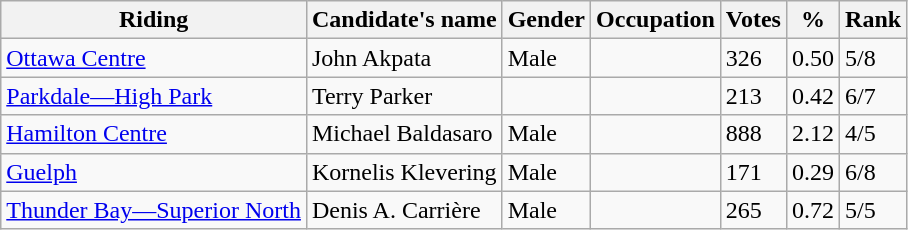<table class="wikitable sortable">
<tr>
<th>Riding<br></th>
<th>Candidate's name</th>
<th>Gender</th>
<th>Occupation</th>
<th>Votes</th>
<th>%</th>
<th>Rank</th>
</tr>
<tr>
<td><a href='#'>Ottawa Centre</a></td>
<td>John Akpata</td>
<td>Male</td>
<td></td>
<td>326</td>
<td>0.50</td>
<td>5/8</td>
</tr>
<tr>
<td><a href='#'>Parkdale—High Park</a></td>
<td>Terry Parker</td>
<td></td>
<td></td>
<td>213</td>
<td>0.42</td>
<td>6/7</td>
</tr>
<tr>
<td><a href='#'>Hamilton Centre</a></td>
<td>Michael Baldasaro</td>
<td>Male</td>
<td></td>
<td>888</td>
<td>2.12</td>
<td>4/5</td>
</tr>
<tr>
<td><a href='#'>Guelph</a></td>
<td>Kornelis Klevering</td>
<td>Male</td>
<td></td>
<td>171</td>
<td>0.29</td>
<td>6/8</td>
</tr>
<tr>
<td><a href='#'>Thunder Bay—Superior North</a></td>
<td>Denis A. Carrière</td>
<td>Male</td>
<td></td>
<td>265</td>
<td>0.72</td>
<td>5/5</td>
</tr>
</table>
